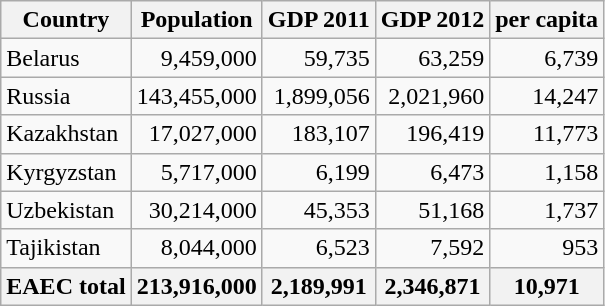<table class="wikitable" style="text-align:right">
<tr>
<th>Country</th>
<th>Population</th>
<th>GDP 2011</th>
<th>GDP 2012</th>
<th>per capita</th>
</tr>
<tr>
<td align="left">Belarus</td>
<td>9,459,000</td>
<td>59,735</td>
<td>63,259</td>
<td>6,739</td>
</tr>
<tr>
<td align="left">Russia</td>
<td>143,455,000</td>
<td>1,899,056</td>
<td>2,021,960</td>
<td>14,247</td>
</tr>
<tr>
<td align="left">Kazakhstan</td>
<td>17,027,000</td>
<td>183,107</td>
<td>196,419</td>
<td>11,773</td>
</tr>
<tr>
<td align="left">Kyrgyzstan</td>
<td>5,717,000</td>
<td>6,199</td>
<td>6,473</td>
<td>1,158</td>
</tr>
<tr>
<td align="left">Uzbekistan</td>
<td>30,214,000</td>
<td>45,353</td>
<td>51,168</td>
<td>1,737</td>
</tr>
<tr>
<td align="left">Tajikistan</td>
<td>8,044,000</td>
<td>6,523</td>
<td>7,592</td>
<td>953</td>
</tr>
<tr>
<th>EAEC total</th>
<th>213,916,000</th>
<th>2,189,991</th>
<th>2,346,871</th>
<th>10,971</th>
</tr>
</table>
